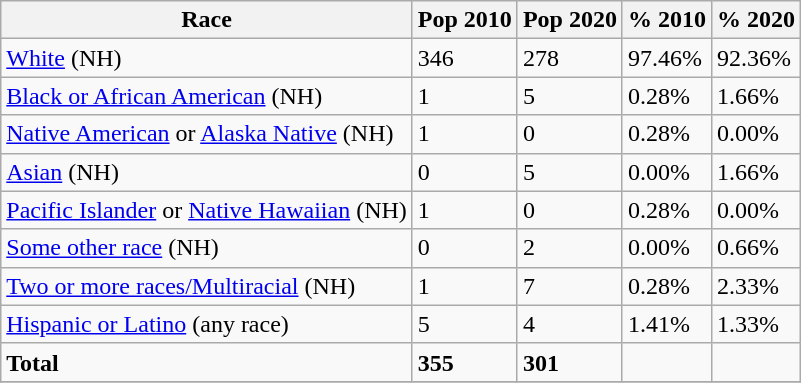<table class="wikitable">
<tr>
<th>Race</th>
<th>Pop 2010</th>
<th>Pop 2020</th>
<th>% 2010</th>
<th>% 2020</th>
</tr>
<tr>
<td><a href='#'>White</a> (NH)</td>
<td>346</td>
<td>278</td>
<td>97.46%</td>
<td>92.36%</td>
</tr>
<tr>
<td><a href='#'>Black or African American</a> (NH)</td>
<td>1</td>
<td>5</td>
<td>0.28%</td>
<td>1.66%</td>
</tr>
<tr>
<td><a href='#'>Native American</a> or <a href='#'>Alaska Native</a> (NH)</td>
<td>1</td>
<td>0</td>
<td>0.28%</td>
<td>0.00%</td>
</tr>
<tr>
<td><a href='#'>Asian</a> (NH)</td>
<td>0</td>
<td>5</td>
<td>0.00%</td>
<td>1.66%</td>
</tr>
<tr>
<td><a href='#'>Pacific Islander</a> or <a href='#'>Native Hawaiian</a> (NH)</td>
<td>1</td>
<td>0</td>
<td>0.28%</td>
<td>0.00%</td>
</tr>
<tr>
<td><a href='#'>Some other race</a> (NH)</td>
<td>0</td>
<td>2</td>
<td>0.00%</td>
<td>0.66%</td>
</tr>
<tr>
<td><a href='#'>Two or more races/Multiracial</a> (NH)</td>
<td>1</td>
<td>7</td>
<td>0.28%</td>
<td>2.33%</td>
</tr>
<tr>
<td><a href='#'>Hispanic or Latino</a> (any race)</td>
<td>5</td>
<td>4</td>
<td>1.41%</td>
<td>1.33%</td>
</tr>
<tr>
<td><strong>Total</strong></td>
<td><strong>355</strong></td>
<td><strong>301</strong></td>
<td></td>
<td></td>
</tr>
<tr>
</tr>
</table>
